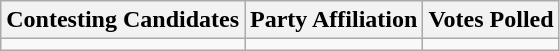<table class="wikitable sortable">
<tr>
<th>Contesting Candidates</th>
<th>Party Affiliation</th>
<th>Votes Polled</th>
</tr>
<tr>
<td></td>
<td></td>
<td></td>
</tr>
</table>
